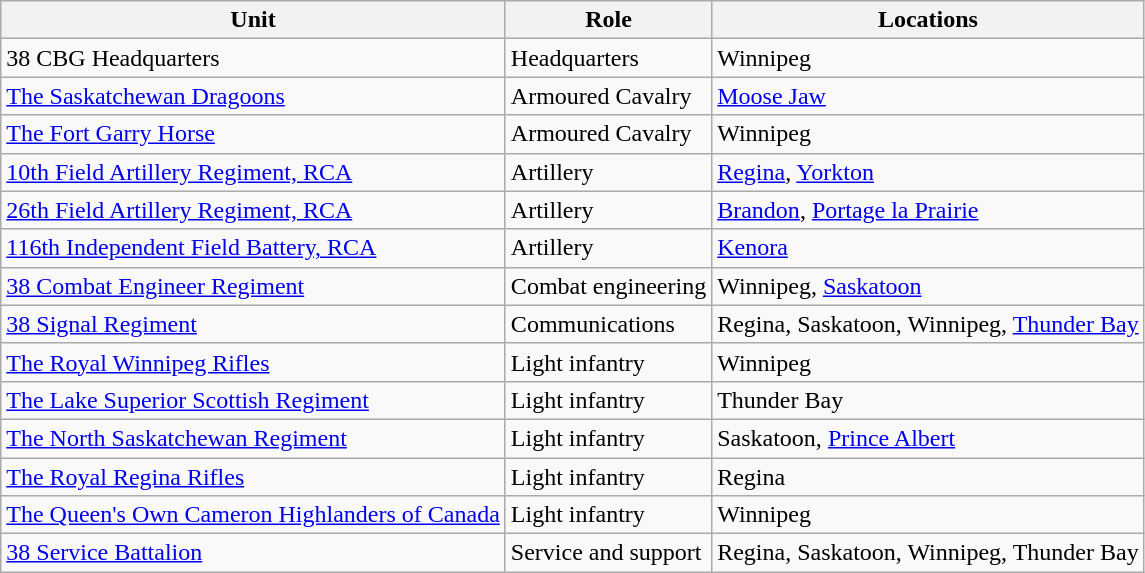<table class=wikitable>
<tr>
<th>Unit</th>
<th>Role</th>
<th>Locations</th>
</tr>
<tr>
<td>38 CBG Headquarters</td>
<td>Headquarters</td>
<td>Winnipeg</td>
</tr>
<tr>
<td><a href='#'>The Saskatchewan Dragoons</a></td>
<td>Armoured Cavalry</td>
<td><a href='#'>Moose Jaw</a></td>
</tr>
<tr>
<td><a href='#'>The Fort Garry Horse</a></td>
<td>Armoured Cavalry</td>
<td>Winnipeg</td>
</tr>
<tr>
<td><a href='#'>10th Field Artillery Regiment, RCA</a></td>
<td>Artillery</td>
<td><a href='#'>Regina</a>, <a href='#'>Yorkton</a></td>
</tr>
<tr>
<td><a href='#'>26th Field Artillery Regiment, RCA</a></td>
<td>Artillery</td>
<td><a href='#'>Brandon</a>, <a href='#'>Portage la Prairie</a></td>
</tr>
<tr>
<td><a href='#'>116th Independent Field Battery, RCA</a></td>
<td>Artillery</td>
<td><a href='#'>Kenora</a></td>
</tr>
<tr>
<td><a href='#'>38 Combat Engineer Regiment</a></td>
<td>Combat engineering</td>
<td>Winnipeg, <a href='#'>Saskatoon</a></td>
</tr>
<tr>
<td><a href='#'>38 Signal Regiment</a></td>
<td>Communications</td>
<td>Regina, Saskatoon, Winnipeg, <a href='#'>Thunder Bay</a></td>
</tr>
<tr>
<td><a href='#'>The Royal Winnipeg Rifles</a></td>
<td>Light infantry</td>
<td>Winnipeg</td>
</tr>
<tr>
<td><a href='#'>The Lake Superior Scottish Regiment</a></td>
<td>Light infantry</td>
<td>Thunder Bay</td>
</tr>
<tr>
<td><a href='#'>The North Saskatchewan Regiment</a></td>
<td>Light infantry</td>
<td>Saskatoon, <a href='#'>Prince Albert</a></td>
</tr>
<tr>
<td><a href='#'>The Royal Regina Rifles</a></td>
<td>Light infantry</td>
<td>Regina</td>
</tr>
<tr>
<td><a href='#'>The Queen's Own Cameron Highlanders of Canada</a></td>
<td>Light infantry</td>
<td>Winnipeg</td>
</tr>
<tr>
<td><a href='#'>38 Service Battalion</a></td>
<td>Service and support</td>
<td>Regina, Saskatoon, Winnipeg, Thunder Bay</td>
</tr>
</table>
